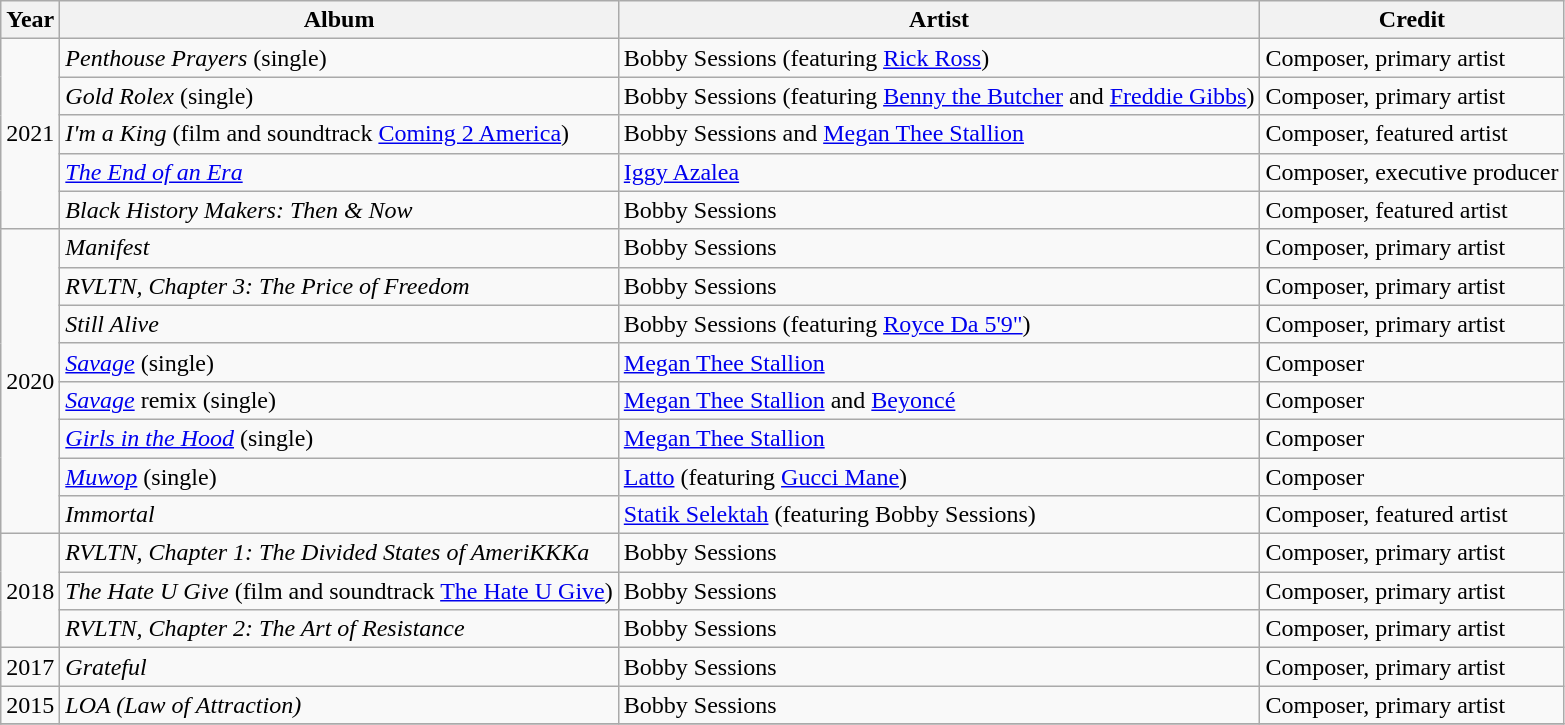<table class="wikitable">
<tr>
<th>Year</th>
<th>Album</th>
<th>Artist</th>
<th>Credit</th>
</tr>
<tr>
<td rowspan="5">2021</td>
<td><em>Penthouse Prayers</em> (single)</td>
<td>Bobby Sessions (featuring <a href='#'>Rick Ross</a>)</td>
<td>Composer, primary artist</td>
</tr>
<tr>
<td><em>Gold Rolex</em> (single)</td>
<td>Bobby Sessions (featuring <a href='#'>Benny the Butcher</a> and <a href='#'>Freddie Gibbs</a>)</td>
<td>Composer, primary artist</td>
</tr>
<tr>
<td><em>I'm a King</em> (film and soundtrack <a href='#'>Coming 2 America</a>)</td>
<td>Bobby Sessions and <a href='#'>Megan Thee Stallion</a></td>
<td>Composer, featured artist</td>
</tr>
<tr>
<td><em><a href='#'>The End of an Era</a></em></td>
<td><a href='#'>Iggy Azalea</a></td>
<td>Composer, executive producer</td>
</tr>
<tr>
<td><em>Black History Makers: Then & Now</em></td>
<td>Bobby Sessions</td>
<td>Composer, featured artist</td>
</tr>
<tr>
<td rowspan="8">2020</td>
<td><em>Manifest</em></td>
<td>Bobby Sessions</td>
<td>Composer, primary artist</td>
</tr>
<tr>
<td><em>RVLTN, Chapter 3: The Price of Freedom</em></td>
<td>Bobby Sessions</td>
<td>Composer, primary artist</td>
</tr>
<tr>
<td><em>Still Alive</em></td>
<td>Bobby Sessions (featuring <a href='#'>Royce Da 5'9"</a>)</td>
<td>Composer, primary artist</td>
</tr>
<tr>
<td><em><a href='#'>Savage</a></em> (single)</td>
<td><a href='#'>Megan Thee Stallion</a></td>
<td>Composer</td>
</tr>
<tr>
<td><em><a href='#'>Savage</a></em> remix (single)</td>
<td><a href='#'>Megan Thee Stallion</a> and <a href='#'>Beyoncé</a></td>
<td>Composer</td>
</tr>
<tr>
<td><em><a href='#'>Girls in the Hood</a></em> (single)</td>
<td><a href='#'>Megan Thee Stallion</a></td>
<td>Composer</td>
</tr>
<tr>
<td><em><a href='#'>Muwop</a></em> (single)</td>
<td><a href='#'>Latto</a> (featuring <a href='#'>Gucci Mane</a>)</td>
<td>Composer</td>
</tr>
<tr>
<td><em>Immortal</em></td>
<td><a href='#'>Statik Selektah</a> (featuring Bobby Sessions)</td>
<td>Composer, featured artist</td>
</tr>
<tr>
<td rowspan="3">2018</td>
<td><em>RVLTN, Chapter 1: The Divided States of AmeriKKKa</em></td>
<td>Bobby Sessions</td>
<td>Composer, primary artist</td>
</tr>
<tr>
<td><em>The Hate U Give</em> (film and soundtrack <a href='#'>The Hate U Give</a>)</td>
<td>Bobby Sessions</td>
<td>Composer, primary artist</td>
</tr>
<tr>
<td><em>RVLTN, Chapter 2: The Art of Resistance</em></td>
<td>Bobby Sessions</td>
<td>Composer, primary artist</td>
</tr>
<tr>
<td>2017</td>
<td><em>Grateful</em></td>
<td>Bobby Sessions</td>
<td>Composer, primary artist</td>
</tr>
<tr>
<td>2015</td>
<td><em>LOA (Law of Attraction)</em></td>
<td>Bobby Sessions</td>
<td>Composer, primary artist</td>
</tr>
<tr>
</tr>
</table>
